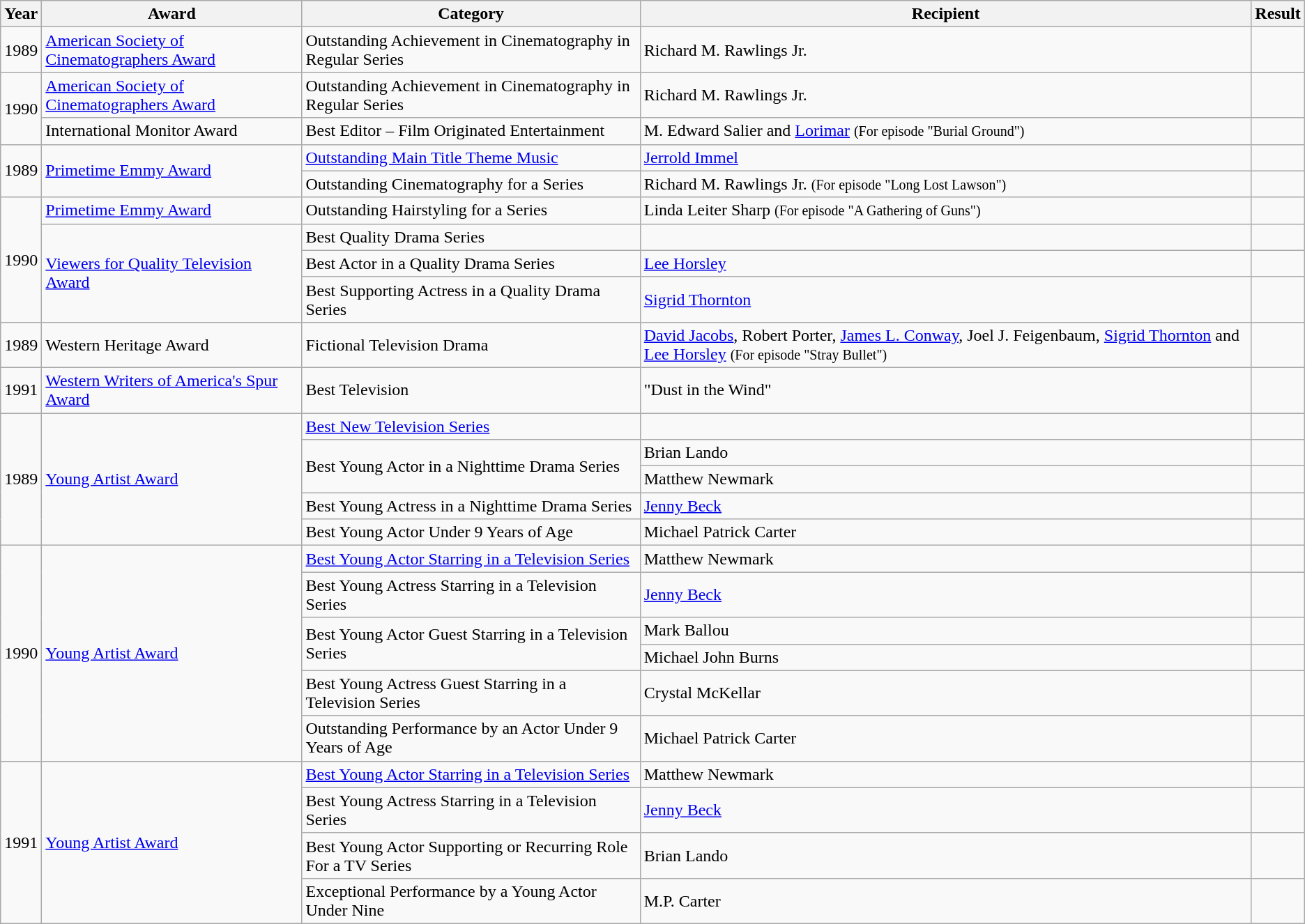<table class="wikitable" border="1">
<tr>
<th>Year</th>
<th>Award</th>
<th>Category</th>
<th>Recipient</th>
<th>Result</th>
</tr>
<tr>
<td>1989</td>
<td><a href='#'>American Society of Cinematographers Award</a></td>
<td>Outstanding Achievement in Cinematography in Regular Series</td>
<td>Richard M. Rawlings Jr.</td>
<td></td>
</tr>
<tr>
<td rowspan=2>1990</td>
<td><a href='#'>American Society of Cinematographers Award</a></td>
<td>Outstanding Achievement in Cinematography in Regular Series</td>
<td>Richard M. Rawlings Jr.</td>
<td></td>
</tr>
<tr>
<td>International Monitor Award</td>
<td>Best Editor – Film Originated Entertainment</td>
<td>M. Edward Salier and <a href='#'>Lorimar</a> <small>(For episode "Burial Ground")</small></td>
<td></td>
</tr>
<tr>
<td rowspan=2>1989</td>
<td rowspan=2><a href='#'>Primetime Emmy Award</a></td>
<td><a href='#'>Outstanding Main Title Theme Music</a></td>
<td><a href='#'>Jerrold Immel</a></td>
<td></td>
</tr>
<tr>
<td>Outstanding Cinematography for a Series</td>
<td>Richard M. Rawlings Jr. <small>(For episode "Long Lost Lawson")</small></td>
<td></td>
</tr>
<tr>
<td rowspan=4>1990</td>
<td><a href='#'>Primetime Emmy Award</a></td>
<td>Outstanding Hairstyling for a Series</td>
<td>Linda Leiter Sharp <small>(For episode "A Gathering of Guns")</small></td>
<td></td>
</tr>
<tr>
<td rowspan=3><a href='#'>Viewers for Quality Television Award</a></td>
<td>Best Quality Drama Series</td>
<td></td>
<td></td>
</tr>
<tr>
<td>Best Actor in a Quality Drama Series</td>
<td><a href='#'>Lee Horsley</a></td>
<td></td>
</tr>
<tr>
<td>Best Supporting Actress in a Quality Drama Series</td>
<td><a href='#'>Sigrid Thornton</a></td>
<td></td>
</tr>
<tr>
<td>1989</td>
<td>Western Heritage Award</td>
<td>Fictional Television Drama</td>
<td><a href='#'>David Jacobs</a>, Robert Porter, <a href='#'>James L. Conway</a>, Joel J. Feigenbaum, <a href='#'>Sigrid Thornton</a> and <a href='#'>Lee Horsley</a> <small>(For episode "Stray Bullet")</small></td>
<td></td>
</tr>
<tr>
<td>1991</td>
<td><a href='#'>Western Writers of America's Spur Award</a></td>
<td>Best Television</td>
<td>"Dust in the Wind"</td>
<td></td>
</tr>
<tr>
<td rowspan=5>1989</td>
<td rowspan=5><a href='#'>Young Artist Award</a></td>
<td><a href='#'>Best New Television Series</a></td>
<td></td>
<td></td>
</tr>
<tr>
<td rowspan=2>Best Young Actor in a Nighttime Drama Series</td>
<td>Brian Lando</td>
<td></td>
</tr>
<tr>
<td>Matthew Newmark</td>
<td></td>
</tr>
<tr>
<td>Best Young Actress in a Nighttime Drama Series</td>
<td><a href='#'>Jenny Beck</a></td>
<td></td>
</tr>
<tr>
<td>Best Young Actor Under 9 Years of Age</td>
<td>Michael Patrick Carter</td>
<td></td>
</tr>
<tr>
<td rowspan=6>1990</td>
<td rowspan=6><a href='#'>Young Artist Award</a></td>
<td><a href='#'>Best Young Actor Starring in a Television Series</a></td>
<td>Matthew Newmark</td>
<td></td>
</tr>
<tr>
<td>Best Young Actress Starring in a Television Series</td>
<td><a href='#'>Jenny Beck</a></td>
<td></td>
</tr>
<tr>
<td rowspan=2>Best Young Actor Guest Starring in a Television Series</td>
<td>Mark Ballou</td>
<td></td>
</tr>
<tr>
<td>Michael John Burns</td>
<td></td>
</tr>
<tr>
<td>Best Young Actress Guest Starring in a Television Series</td>
<td>Crystal McKellar</td>
<td></td>
</tr>
<tr>
<td>Outstanding Performance by an Actor Under 9 Years of Age</td>
<td>Michael Patrick Carter</td>
<td></td>
</tr>
<tr>
<td rowspan=4>1991</td>
<td rowspan=4><a href='#'>Young Artist Award</a></td>
<td><a href='#'>Best Young Actor Starring in a Television Series</a></td>
<td>Matthew Newmark</td>
<td></td>
</tr>
<tr>
<td>Best Young Actress Starring in a Television Series</td>
<td><a href='#'>Jenny Beck</a></td>
<td></td>
</tr>
<tr>
<td>Best Young Actor Supporting or Recurring Role For a TV Series</td>
<td>Brian Lando</td>
<td></td>
</tr>
<tr>
<td>Exceptional Performance by a Young Actor Under Nine</td>
<td>M.P. Carter</td>
<td></td>
</tr>
</table>
